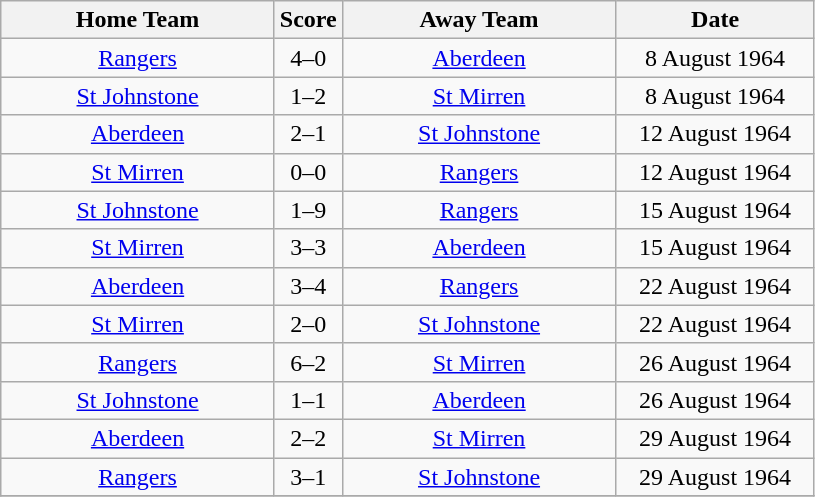<table class="wikitable" style="text-align:center;">
<tr>
<th width=175>Home Team</th>
<th width=20>Score</th>
<th width=175>Away Team</th>
<th width= 125>Date</th>
</tr>
<tr>
<td><a href='#'>Rangers</a></td>
<td>4–0</td>
<td><a href='#'>Aberdeen</a></td>
<td>8 August 1964</td>
</tr>
<tr>
<td><a href='#'>St Johnstone</a></td>
<td>1–2</td>
<td><a href='#'>St Mirren</a></td>
<td>8 August 1964</td>
</tr>
<tr>
<td><a href='#'>Aberdeen</a></td>
<td>2–1</td>
<td><a href='#'>St Johnstone</a></td>
<td>12 August 1964</td>
</tr>
<tr>
<td><a href='#'>St Mirren</a></td>
<td>0–0</td>
<td><a href='#'>Rangers</a></td>
<td>12 August 1964</td>
</tr>
<tr>
<td><a href='#'>St Johnstone</a></td>
<td>1–9</td>
<td><a href='#'>Rangers</a></td>
<td>15 August 1964</td>
</tr>
<tr>
<td><a href='#'>St Mirren</a></td>
<td>3–3</td>
<td><a href='#'>Aberdeen</a></td>
<td>15 August 1964</td>
</tr>
<tr>
<td><a href='#'>Aberdeen</a></td>
<td>3–4</td>
<td><a href='#'>Rangers</a></td>
<td>22 August 1964</td>
</tr>
<tr>
<td><a href='#'>St Mirren</a></td>
<td>2–0</td>
<td><a href='#'>St Johnstone</a></td>
<td>22 August 1964</td>
</tr>
<tr>
<td><a href='#'>Rangers</a></td>
<td>6–2</td>
<td><a href='#'>St Mirren</a></td>
<td>26 August 1964</td>
</tr>
<tr>
<td><a href='#'>St Johnstone</a></td>
<td>1–1</td>
<td><a href='#'>Aberdeen</a></td>
<td>26 August 1964</td>
</tr>
<tr>
<td><a href='#'>Aberdeen</a></td>
<td>2–2</td>
<td><a href='#'>St Mirren</a></td>
<td>29 August 1964</td>
</tr>
<tr>
<td><a href='#'>Rangers</a></td>
<td>3–1</td>
<td><a href='#'>St Johnstone</a></td>
<td>29 August 1964</td>
</tr>
<tr>
</tr>
</table>
